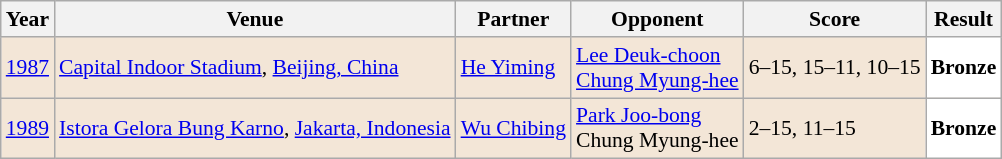<table class="sortable wikitable" style="font-size: 90%;">
<tr>
<th>Year</th>
<th>Venue</th>
<th>Partner</th>
<th>Opponent</th>
<th>Score</th>
<th>Result</th>
</tr>
<tr style="background:#F3E6D7">
<td align="center"><a href='#'>1987</a></td>
<td align="left"><a href='#'>Capital Indoor Stadium</a>, <a href='#'>Beijing, China</a></td>
<td align="left"> <a href='#'>He Yiming</a></td>
<td align="left"> <a href='#'>Lee Deuk-choon</a> <br>  <a href='#'>Chung Myung-hee</a></td>
<td align="left">6–15, 15–11, 10–15</td>
<td style="text-align:left; background:white"> <strong>Bronze</strong></td>
</tr>
<tr style="background:#F3E6D7">
<td align="center"><a href='#'>1989</a></td>
<td align="left"><a href='#'>Istora Gelora Bung Karno</a>, <a href='#'>Jakarta, Indonesia</a></td>
<td align="left"> <a href='#'>Wu Chibing</a></td>
<td align="left"> <a href='#'>Park Joo-bong</a> <br>  Chung Myung-hee</td>
<td align="left">2–15, 11–15</td>
<td style="text-align:left; background:white"> <strong>Bronze</strong></td>
</tr>
</table>
